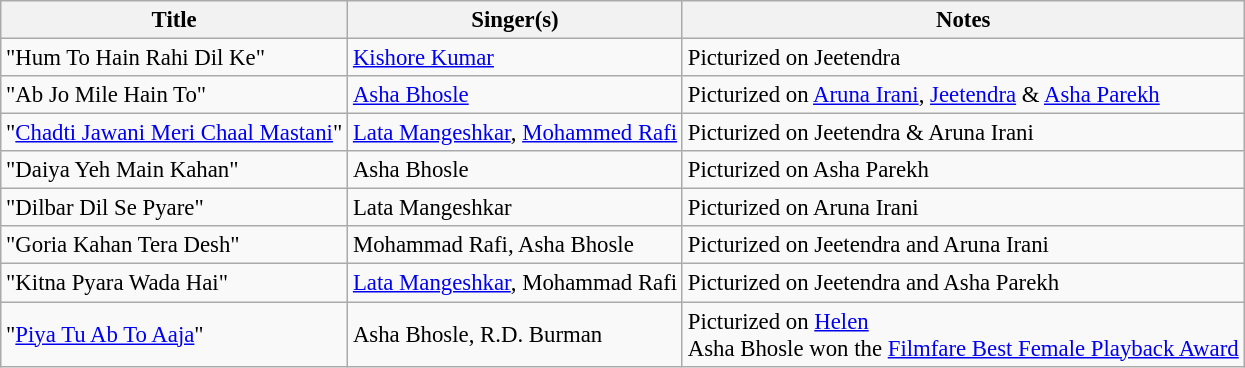<table class="wikitable" style="font-size:95%;">
<tr>
<th>Title</th>
<th>Singer(s)</th>
<th>Notes</th>
</tr>
<tr>
<td>"Hum To Hain Rahi Dil Ke"</td>
<td><a href='#'>Kishore Kumar</a></td>
<td>Picturized on Jeetendra</td>
</tr>
<tr>
<td>"Ab Jo Mile Hain To"</td>
<td><a href='#'>Asha Bhosle</a></td>
<td>Picturized on <a href='#'>Aruna Irani</a>, <a href='#'>Jeetendra</a> & <a href='#'>Asha Parekh</a></td>
</tr>
<tr>
<td>"<a href='#'>Chadti Jawani Meri Chaal Mastani</a>"</td>
<td><a href='#'>Lata Mangeshkar</a>, <a href='#'>Mohammed Rafi</a></td>
<td>Picturized on Jeetendra & Aruna Irani</td>
</tr>
<tr>
<td>"Daiya Yeh Main Kahan"</td>
<td>Asha Bhosle</td>
<td>Picturized on Asha Parekh</td>
</tr>
<tr>
<td>"Dilbar Dil Se Pyare"</td>
<td>Lata Mangeshkar</td>
<td>Picturized on Aruna Irani</td>
</tr>
<tr>
<td>"Goria Kahan Tera Desh"</td>
<td>Mohammad Rafi, Asha Bhosle</td>
<td>Picturized on Jeetendra and Aruna Irani</td>
</tr>
<tr>
<td>"Kitna Pyara Wada Hai"</td>
<td><a href='#'>Lata Mangeshkar</a>, Mohammad Rafi</td>
<td>Picturized on Jeetendra and Asha Parekh</td>
</tr>
<tr>
<td>"<a href='#'>Piya Tu Ab To Aaja</a>"</td>
<td>Asha Bhosle, R.D. Burman</td>
<td>Picturized on <a href='#'>Helen</a><br> Asha Bhosle won the <a href='#'>Filmfare Best Female Playback Award</a></td>
</tr>
</table>
